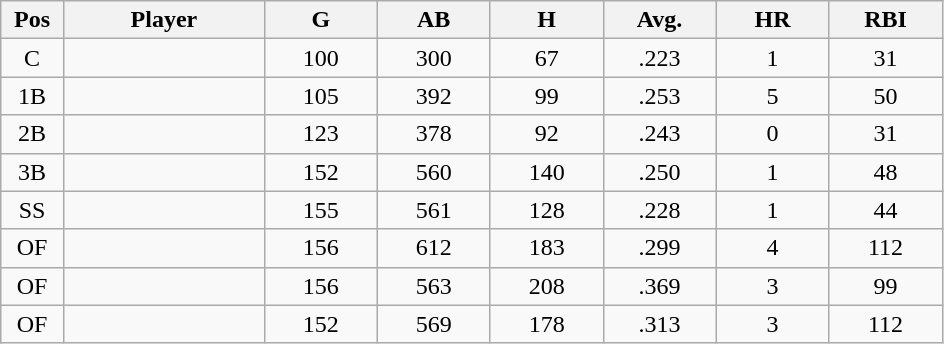<table class="wikitable sortable">
<tr>
<th bgcolor="#DDDDFF" width="5%">Pos</th>
<th bgcolor="#DDDDFF" width="16%">Player</th>
<th bgcolor="#DDDDFF" width="9%">G</th>
<th bgcolor="#DDDDFF" width="9%">AB</th>
<th bgcolor="#DDDDFF" width="9%">H</th>
<th bgcolor="#DDDDFF" width="9%">Avg.</th>
<th bgcolor="#DDDDFF" width="9%">HR</th>
<th bgcolor="#DDDDFF" width="9%">RBI</th>
</tr>
<tr align="center">
<td>C</td>
<td></td>
<td>100</td>
<td>300</td>
<td>67</td>
<td>.223</td>
<td>1</td>
<td>31</td>
</tr>
<tr align="center">
<td>1B</td>
<td></td>
<td>105</td>
<td>392</td>
<td>99</td>
<td>.253</td>
<td>5</td>
<td>50</td>
</tr>
<tr align="center">
<td>2B</td>
<td></td>
<td>123</td>
<td>378</td>
<td>92</td>
<td>.243</td>
<td>0</td>
<td>31</td>
</tr>
<tr align="center">
<td>3B</td>
<td></td>
<td>152</td>
<td>560</td>
<td>140</td>
<td>.250</td>
<td>1</td>
<td>48</td>
</tr>
<tr align="center">
<td>SS</td>
<td></td>
<td>155</td>
<td>561</td>
<td>128</td>
<td>.228</td>
<td>1</td>
<td>44</td>
</tr>
<tr align="center">
<td>OF</td>
<td></td>
<td>156</td>
<td>612</td>
<td>183</td>
<td>.299</td>
<td>4</td>
<td>112</td>
</tr>
<tr align="center">
<td>OF</td>
<td></td>
<td>156</td>
<td>563</td>
<td>208</td>
<td>.369</td>
<td>3</td>
<td>99</td>
</tr>
<tr align="center">
<td>OF</td>
<td></td>
<td>152</td>
<td>569</td>
<td>178</td>
<td>.313</td>
<td>3</td>
<td>112</td>
</tr>
</table>
